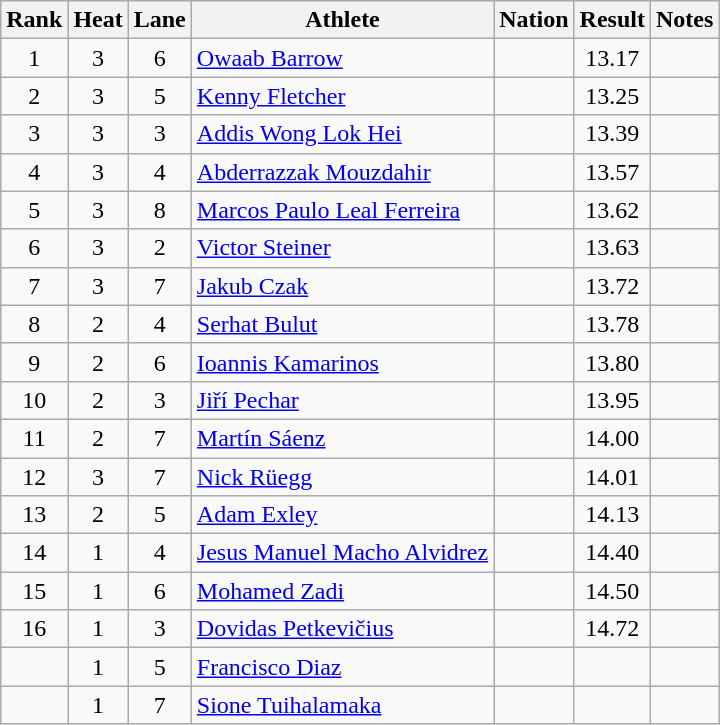<table class="wikitable sortable" style="text-align:center">
<tr>
<th>Rank</th>
<th>Heat</th>
<th>Lane</th>
<th>Athlete</th>
<th>Nation</th>
<th>Result</th>
<th>Notes</th>
</tr>
<tr>
<td>1</td>
<td>3</td>
<td>6</td>
<td align=left><a href='#'>Owaab Barrow</a></td>
<td align=left></td>
<td>13.17</td>
<td></td>
</tr>
<tr>
<td>2</td>
<td>3</td>
<td>5</td>
<td align=left><a href='#'>Kenny Fletcher</a></td>
<td align=left></td>
<td>13.25</td>
<td></td>
</tr>
<tr>
<td>3</td>
<td>3</td>
<td>3</td>
<td align=left><a href='#'>Addis Wong Lok Hei</a></td>
<td align=left></td>
<td>13.39</td>
<td></td>
</tr>
<tr>
<td>4</td>
<td>3</td>
<td>4</td>
<td align=left><a href='#'>Abderrazzak Mouzdahir</a></td>
<td align=left></td>
<td>13.57</td>
<td></td>
</tr>
<tr>
<td>5</td>
<td>3</td>
<td>8</td>
<td align=left><a href='#'>Marcos Paulo Leal Ferreira</a></td>
<td align=left></td>
<td>13.62</td>
<td></td>
</tr>
<tr>
<td>6</td>
<td>3</td>
<td>2</td>
<td align=left><a href='#'>Victor Steiner</a></td>
<td align=left></td>
<td>13.63</td>
<td></td>
</tr>
<tr>
<td>7</td>
<td>3</td>
<td>7</td>
<td align=left><a href='#'>Jakub Czak</a></td>
<td align=left></td>
<td>13.72</td>
<td></td>
</tr>
<tr>
<td>8</td>
<td>2</td>
<td>4</td>
<td align=left><a href='#'>Serhat Bulut</a></td>
<td align=left></td>
<td>13.78</td>
<td></td>
</tr>
<tr>
<td>9</td>
<td>2</td>
<td>6</td>
<td align=left><a href='#'>Ioannis Kamarinos</a></td>
<td align=left></td>
<td>13.80</td>
<td></td>
</tr>
<tr>
<td>10</td>
<td>2</td>
<td>3</td>
<td align=left><a href='#'>Jiří Pechar</a></td>
<td align=left></td>
<td>13.95</td>
<td></td>
</tr>
<tr>
<td>11</td>
<td>2</td>
<td>7</td>
<td align=left><a href='#'>Martín Sáenz</a></td>
<td align=left></td>
<td>14.00</td>
<td></td>
</tr>
<tr>
<td>12</td>
<td>3</td>
<td>7</td>
<td align=left><a href='#'>Nick Rüegg</a></td>
<td align=left></td>
<td>14.01</td>
<td></td>
</tr>
<tr>
<td>13</td>
<td>2</td>
<td>5</td>
<td align=left><a href='#'>Adam Exley</a></td>
<td align=left></td>
<td>14.13</td>
<td></td>
</tr>
<tr>
<td>14</td>
<td>1</td>
<td>4</td>
<td align=left><a href='#'>Jesus Manuel Macho Alvidrez</a></td>
<td align=left></td>
<td>14.40</td>
<td></td>
</tr>
<tr>
<td>15</td>
<td>1</td>
<td>6</td>
<td align=left><a href='#'>Mohamed Zadi</a></td>
<td align=left></td>
<td>14.50</td>
<td></td>
</tr>
<tr>
<td>16</td>
<td>1</td>
<td>3</td>
<td align=left><a href='#'>Dovidas Petkevičius</a></td>
<td align=left></td>
<td>14.72</td>
<td></td>
</tr>
<tr>
<td></td>
<td>1</td>
<td>5</td>
<td align=left><a href='#'>Francisco Diaz</a></td>
<td align=left></td>
<td></td>
<td></td>
</tr>
<tr>
<td></td>
<td>1</td>
<td>7</td>
<td align=left><a href='#'>Sione Tuihalamaka</a></td>
<td align=left></td>
<td></td>
<td></td>
</tr>
</table>
